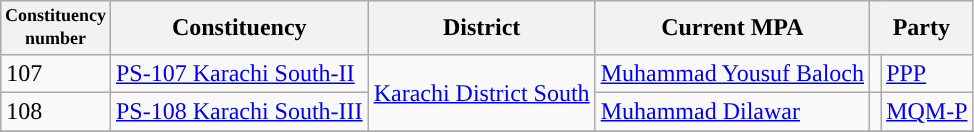<table class="wikitable">
<tr>
<th width="50px" style="font-size:75%">Constituency number</th>
<th>Constituency</th>
<th>District</th>
<th>Current MPA</th>
<th colspan="2">Party</th>
</tr>
<tr>
<td>107</td>
<td><a href='#'>PS-107 Karachi South-II</a></td>
<td rowspan="2"><a href='#'>Karachi District South</a></td>
<td><a href='#'>Muhammad Yousuf Baloch</a></td>
<td></td>
<td><a href='#'>PPP</a></td>
</tr>
<tr>
<td>108</td>
<td><a href='#'>PS-108 Karachi South-III</a></td>
<td><a href='#'>Muhammad Dilawar</a></td>
<td></td>
<td><a href='#'>MQM-P</a></td>
</tr>
<tr>
</tr>
</table>
